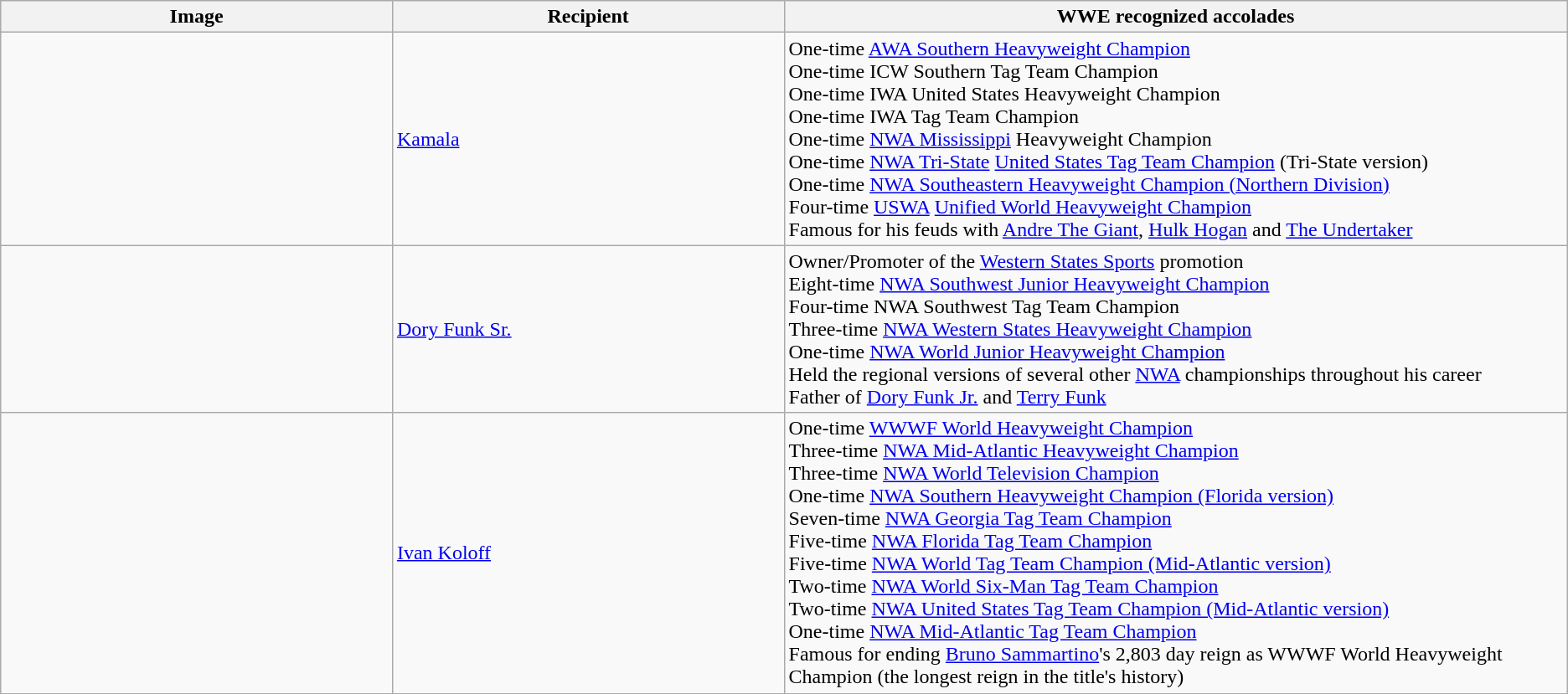<table class="wikitable">
<tr>
<th style="width:25%;">Image</th>
<th style="width:25%;">Recipient<br></th>
<th style="width:50%;">WWE recognized accolades</th>
</tr>
<tr>
<td></td>
<td><a href='#'>Kamala</a><br></td>
<td>One-time <a href='#'>AWA Southern Heavyweight Champion</a><br>One-time ICW Southern Tag Team Champion<br>One-time IWA United States Heavyweight Champion<br>One-time IWA Tag Team Champion<br>One-time <a href='#'>NWA Mississippi</a> Heavyweight Champion<br>One-time <a href='#'>NWA Tri-State</a> <a href='#'>United States Tag Team Champion</a> (Tri-State version)<br>One-time <a href='#'>NWA Southeastern Heavyweight Champion (Northern Division)</a><br>Four-time <a href='#'>USWA</a> <a href='#'>Unified World Heavyweight Champion</a><br>Famous for his feuds with <a href='#'>Andre The Giant</a>, <a href='#'>Hulk Hogan</a> and <a href='#'>The Undertaker</a></td>
</tr>
<tr>
<td></td>
<td><a href='#'>Dory Funk Sr.</a></td>
<td>Owner/Promoter of the <a href='#'>Western States Sports</a> promotion<br>Eight-time <a href='#'>NWA Southwest Junior Heavyweight Champion</a><br>Four-time NWA Southwest Tag Team Champion<br>Three-time <a href='#'>NWA Western States Heavyweight Champion</a><br>One-time <a href='#'>NWA World Junior Heavyweight Champion</a><br>Held the regional versions of several other <a href='#'>NWA</a> championships throughout his career<br>Father of <a href='#'>Dory Funk Jr.</a> and <a href='#'>Terry Funk</a></td>
</tr>
<tr>
<td></td>
<td><a href='#'>Ivan Koloff</a><br></td>
<td>One-time <a href='#'>WWWF World Heavyweight Champion</a><br>Three-time <a href='#'>NWA Mid-Atlantic Heavyweight Champion</a><br>Three-time <a href='#'>NWA World Television Champion</a><br>One-time <a href='#'>NWA Southern Heavyweight Champion (Florida version)</a><br>Seven-time <a href='#'>NWA Georgia Tag Team Champion</a><br>Five-time <a href='#'>NWA Florida Tag Team Champion</a><br>Five-time <a href='#'>NWA World Tag Team Champion (Mid-Atlantic version)</a><br>Two-time <a href='#'>NWA World Six-Man Tag Team Champion</a><br>Two-time <a href='#'>NWA United States Tag Team Champion (Mid-Atlantic version)</a><br>One-time <a href='#'>NWA Mid-Atlantic Tag Team Champion</a><br>Famous for ending <a href='#'>Bruno Sammartino</a>'s 2,803 day reign as WWWF World Heavyweight Champion (the longest reign in the title's history)</td>
</tr>
<tr>
</tr>
</table>
